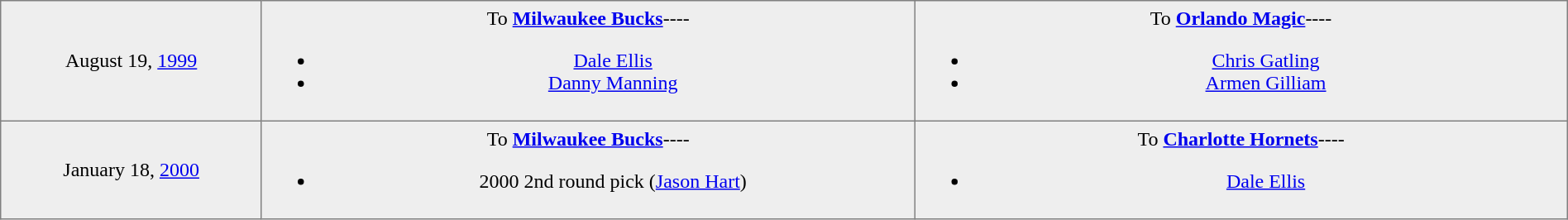<table border="1" style="border-collapse:collapse; text-align:center; width:100%;"  cellpadding="5">
<tr style="background:#eee;">
<td style="width:12%">August 19, <a href='#'>1999</a></td>
<td style="width:30%; vertical-align:top;">To <strong><a href='#'>Milwaukee Bucks</a></strong>----<br><ul><li><a href='#'>Dale Ellis</a></li><li><a href='#'>Danny Manning</a></li></ul></td>
<td style="width:30%; vertical-align:top;">To <strong><a href='#'>Orlando Magic</a></strong>----<br><ul><li><a href='#'>Chris Gatling</a></li><li><a href='#'>Armen Gilliam</a></li></ul></td>
</tr>
<tr style="background:#eee;">
<td style="width:12%">January 18, <a href='#'>2000</a></td>
<td style="width:30%; vertical-align:top;">To <strong><a href='#'>Milwaukee Bucks</a></strong>----<br><ul><li>2000 2nd round pick (<a href='#'>Jason Hart</a>)</li></ul></td>
<td style="width:30%; vertical-align:top;">To <strong><a href='#'>Charlotte Hornets</a></strong>----<br><ul><li><a href='#'>Dale Ellis</a></li></ul></td>
</tr>
</table>
